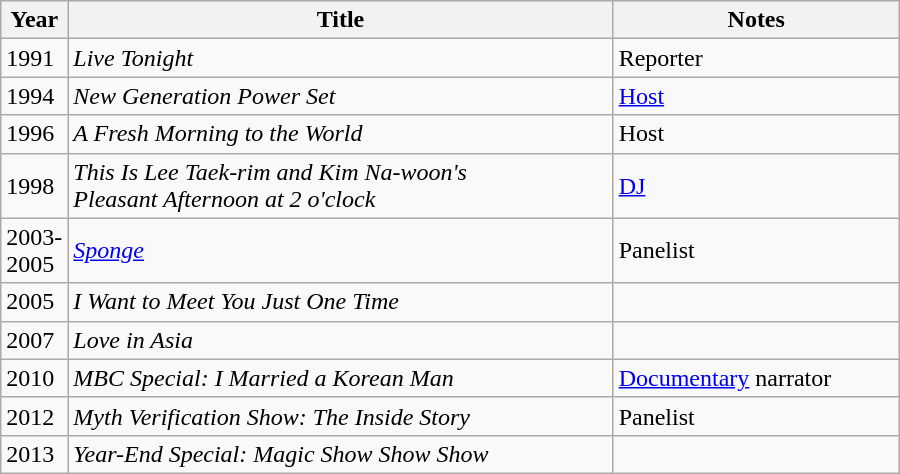<table class="wikitable" style="width:600px">
<tr>
<th width=10>Year</th>
<th>Title</th>
<th>Notes</th>
</tr>
<tr>
<td>1991</td>
<td><em>Live Tonight</em></td>
<td>Reporter</td>
</tr>
<tr>
<td>1994</td>
<td><em>New Generation Power Set</em></td>
<td><a href='#'>Host</a></td>
</tr>
<tr>
<td>1996</td>
<td><em>A Fresh Morning to the World</em></td>
<td>Host</td>
</tr>
<tr>
<td>1998</td>
<td><em>This Is Lee Taek-rim and Kim Na-woon's <br> Pleasant Afternoon at 2 o'clock</em></td>
<td><a href='#'>DJ</a></td>
</tr>
<tr>
<td>2003-2005</td>
<td><em><a href='#'>Sponge</a></em></td>
<td>Panelist</td>
</tr>
<tr>
<td>2005</td>
<td><em>I Want to Meet You Just One Time</em></td>
<td></td>
</tr>
<tr>
<td>2007</td>
<td><em>Love in Asia</em></td>
<td></td>
</tr>
<tr>
<td>2010</td>
<td><em>MBC Special: I Married a Korean Man</em></td>
<td><a href='#'>Documentary</a> narrator</td>
</tr>
<tr>
<td>2012</td>
<td><em>Myth Verification Show: The Inside Story</em></td>
<td>Panelist</td>
</tr>
<tr>
<td>2013</td>
<td><em>Year-End Special: Magic Show Show Show</em></td>
<td></td>
</tr>
</table>
